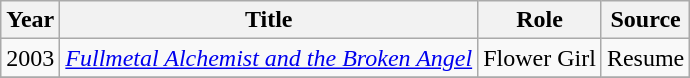<table class="wikitable sortable plainrowheaders">
<tr>
<th>Year</th>
<th>Title</th>
<th>Role</th>
<th class="unsortable">Source</th>
</tr>
<tr>
<td>2003</td>
<td><em><a href='#'>Fullmetal Alchemist and the Broken Angel</a></em></td>
<td>Flower Girl</td>
<td>Resume</td>
</tr>
<tr>
</tr>
</table>
